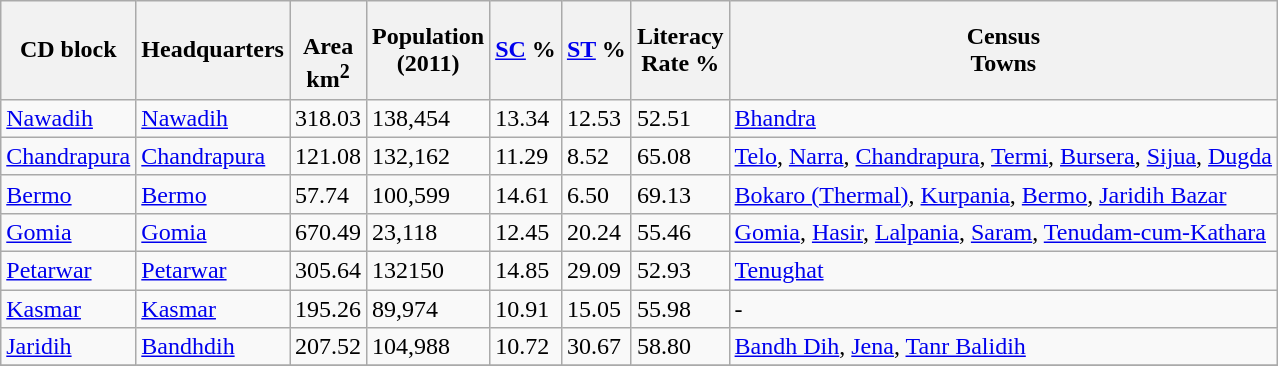<table class="wikitable sortable">
<tr>
<th>CD block</th>
<th>Headquarters</th>
<th><br>Area<br>km<sup>2</sup></th>
<th>Population<br>(2011)</th>
<th><a href='#'>SC</a> %</th>
<th><a href='#'>ST</a> %</th>
<th>Literacy<br> Rate %</th>
<th>Census<br>Towns</th>
</tr>
<tr>
<td><a href='#'>Nawadih</a></td>
<td><a href='#'>Nawadih</a></td>
<td>318.03</td>
<td>138,454</td>
<td>13.34</td>
<td>12.53</td>
<td>52.51</td>
<td><a href='#'>Bhandra</a></td>
</tr>
<tr>
<td><a href='#'>Chandrapura</a></td>
<td><a href='#'>Chandrapura</a></td>
<td>121.08</td>
<td>132,162</td>
<td>11.29</td>
<td>8.52</td>
<td>65.08</td>
<td><a href='#'>Telo</a>, <a href='#'>Narra</a>, <a href='#'>Chandrapura</a>, <a href='#'>Termi</a>, <a href='#'>Bursera</a>, <a href='#'>Sijua</a>, <a href='#'>Dugda</a></td>
</tr>
<tr>
<td><a href='#'>Bermo</a></td>
<td><a href='#'>Bermo</a></td>
<td>57.74</td>
<td>100,599</td>
<td>14.61</td>
<td>6.50</td>
<td>69.13</td>
<td><a href='#'>Bokaro (Thermal)</a>, <a href='#'>Kurpania</a>, <a href='#'>Bermo</a>, <a href='#'>Jaridih Bazar</a></td>
</tr>
<tr>
<td><a href='#'>Gomia</a></td>
<td><a href='#'>Gomia</a></td>
<td>670.49</td>
<td>23,118</td>
<td>12.45</td>
<td>20.24</td>
<td>55.46</td>
<td><a href='#'>Gomia</a>, <a href='#'>Hasir</a>, <a href='#'>Lalpania</a>, <a href='#'>Saram</a>, <a href='#'>Tenudam-cum-Kathara</a></td>
</tr>
<tr>
<td><a href='#'>Petarwar</a></td>
<td><a href='#'>Petarwar</a></td>
<td>305.64</td>
<td>132150</td>
<td>14.85</td>
<td>29.09</td>
<td>52.93</td>
<td><a href='#'>Tenughat</a></td>
</tr>
<tr>
<td><a href='#'>Kasmar</a></td>
<td><a href='#'>Kasmar</a></td>
<td>195.26</td>
<td>89,974</td>
<td>10.91</td>
<td>15.05</td>
<td>55.98</td>
<td>-</td>
</tr>
<tr>
<td><a href='#'>Jaridih</a></td>
<td><a href='#'>Bandhdih</a></td>
<td>207.52</td>
<td>104,988</td>
<td>10.72</td>
<td>30.67</td>
<td>58.80</td>
<td><a href='#'>Bandh Dih</a>, <a href='#'>Jena</a>, <a href='#'>Tanr Balidih</a></td>
</tr>
<tr>
</tr>
</table>
